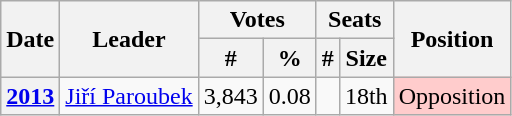<table class="wikitable" style=text-align:center>
<tr>
<th rowspan="2">Date</th>
<th rowspan="2">Leader</th>
<th colspan="2">Votes</th>
<th colspan="2">Seats</th>
<th rowspan="2">Position</th>
</tr>
<tr>
<th>#</th>
<th>%</th>
<th>#</th>
<th>Size</th>
</tr>
<tr>
<th><a href='#'>2013</a></th>
<td><a href='#'>Jiří Paroubek</a></td>
<td>3,843</td>
<td>0.08</td>
<td></td>
<td>18th</td>
<td style="background:#fcc;" align=center>Opposition</td>
</tr>
</table>
